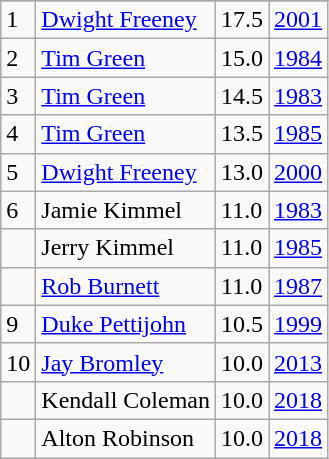<table class="wikitable">
<tr>
</tr>
<tr>
<td>1</td>
<td><a href='#'>Dwight Freeney</a></td>
<td>17.5</td>
<td><a href='#'>2001</a></td>
</tr>
<tr>
<td>2</td>
<td><a href='#'>Tim Green</a></td>
<td>15.0</td>
<td><a href='#'>1984</a></td>
</tr>
<tr>
<td>3</td>
<td><a href='#'>Tim Green</a></td>
<td>14.5</td>
<td><a href='#'>1983</a></td>
</tr>
<tr>
<td>4</td>
<td><a href='#'>Tim Green</a></td>
<td>13.5</td>
<td><a href='#'>1985</a></td>
</tr>
<tr>
<td>5</td>
<td><a href='#'>Dwight Freeney</a></td>
<td>13.0</td>
<td><a href='#'>2000</a></td>
</tr>
<tr>
<td>6</td>
<td>Jamie Kimmel</td>
<td>11.0</td>
<td><a href='#'>1983</a></td>
</tr>
<tr>
<td></td>
<td>Jerry Kimmel</td>
<td>11.0</td>
<td><a href='#'>1985</a></td>
</tr>
<tr>
<td></td>
<td><a href='#'>Rob Burnett</a></td>
<td>11.0</td>
<td><a href='#'>1987</a></td>
</tr>
<tr>
<td>9</td>
<td><a href='#'>Duke Pettijohn</a></td>
<td>10.5</td>
<td><a href='#'>1999</a></td>
</tr>
<tr>
<td>10</td>
<td><a href='#'>Jay Bromley</a></td>
<td>10.0</td>
<td><a href='#'>2013</a></td>
</tr>
<tr>
<td></td>
<td>Kendall Coleman</td>
<td>10.0</td>
<td><a href='#'>2018</a></td>
</tr>
<tr>
<td></td>
<td>Alton Robinson</td>
<td>10.0</td>
<td><a href='#'>2018</a></td>
</tr>
</table>
